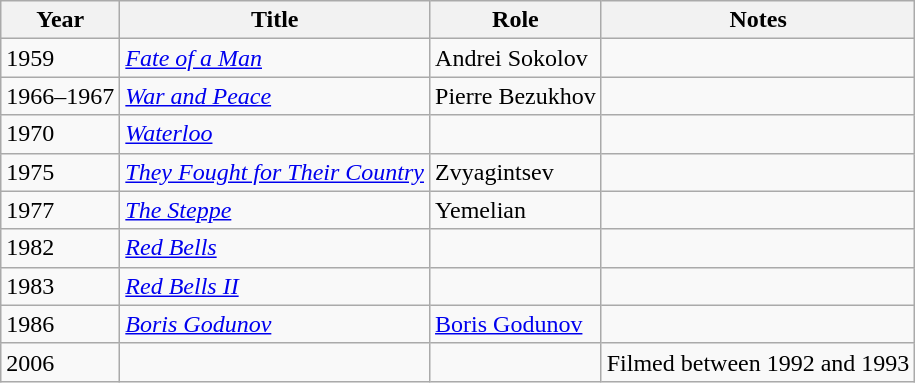<table class="wikitable sortable">
<tr>
<th>Year</th>
<th>Title</th>
<th>Role</th>
<th class="unsortable">Notes</th>
</tr>
<tr>
<td>1959</td>
<td><em><a href='#'>Fate of a Man</a></em></td>
<td>Andrei Sokolov</td>
<td></td>
</tr>
<tr>
<td>1966–1967</td>
<td><em><a href='#'>War and Peace</a></em></td>
<td>Pierre Bezukhov</td>
<td></td>
</tr>
<tr>
<td>1970</td>
<td><em><a href='#'>Waterloo</a></em></td>
<td></td>
<td></td>
</tr>
<tr>
<td>1975</td>
<td><em><a href='#'>They Fought for Their Country</a></em></td>
<td>Zvyagintsev</td>
<td></td>
</tr>
<tr>
<td>1977</td>
<td><em><a href='#'>The Steppe</a></em></td>
<td>Yemelian</td>
<td></td>
</tr>
<tr>
<td>1982</td>
<td><em><a href='#'>Red Bells</a></em></td>
<td></td>
<td></td>
</tr>
<tr>
<td>1983</td>
<td><em><a href='#'>Red Bells II</a></em></td>
<td></td>
<td></td>
</tr>
<tr>
<td>1986</td>
<td><em><a href='#'>Boris Godunov</a></em></td>
<td><a href='#'>Boris Godunov</a></td>
<td></td>
</tr>
<tr>
<td>2006</td>
<td><em></em></td>
<td></td>
<td>Filmed between 1992 and 1993</td>
</tr>
</table>
